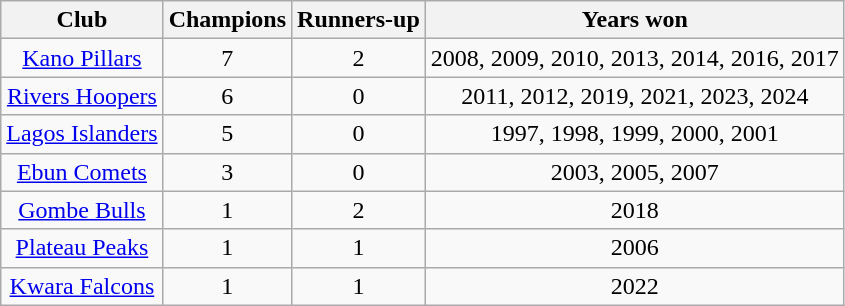<table class="wikitable" style="text-align:center;">
<tr>
<th>Club</th>
<th>Champions</th>
<th>Runners-up</th>
<th>Years won</th>
</tr>
<tr>
<td><a href='#'>Kano Pillars</a></td>
<td>7</td>
<td>2</td>
<td>2008, 2009, 2010, 2013, 2014, 2016, 2017</td>
</tr>
<tr>
<td><a href='#'>Rivers Hoopers</a></td>
<td>6</td>
<td>0</td>
<td>2011, 2012, 2019, 2021, 2023, 2024</td>
</tr>
<tr>
<td><a href='#'>Lagos Islanders</a></td>
<td>5</td>
<td>0</td>
<td>1997, 1998, 1999, 2000, 2001</td>
</tr>
<tr>
<td><a href='#'>Ebun Comets</a></td>
<td>3</td>
<td>0</td>
<td>2003, 2005, 2007</td>
</tr>
<tr>
<td><a href='#'>Gombe Bulls</a></td>
<td>1</td>
<td>2</td>
<td>2018</td>
</tr>
<tr>
<td><a href='#'>Plateau Peaks</a></td>
<td>1</td>
<td>1</td>
<td>2006</td>
</tr>
<tr>
<td><a href='#'>Kwara Falcons</a></td>
<td>1</td>
<td>1</td>
<td>2022</td>
</tr>
</table>
